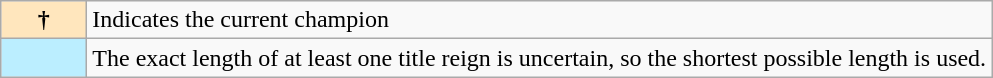<table class="wikitable">
<tr>
<th style="background:#ffe6bd; width:50px;">†</th>
<td>Indicates the current champion</td>
</tr>
<tr>
<td style="background:#bef;"></td>
<td>The exact length of at least one title reign is uncertain, so the shortest possible length is used.</td>
</tr>
</table>
